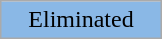<table class="wikitable" style="margin:1em auto; text-align:center;">
<tr>
<td style="background:#8ab8e6; width:100px;">Eliminated</td>
</tr>
</table>
